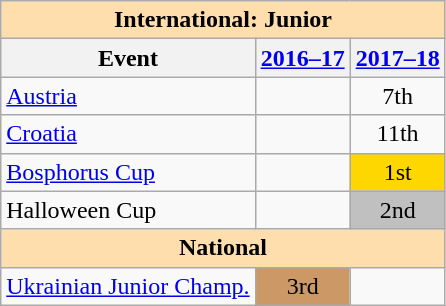<table class="wikitable" style="text-align:center">
<tr>
<th style="background-color: #ffdead; " colspan=3 align=center>International: Junior</th>
</tr>
<tr>
<th>Event</th>
<th><a href='#'>2016–17</a></th>
<th><a href='#'>2017–18</a></th>
</tr>
<tr>
<td align=left> <a href='#'>Austria</a></td>
<td></td>
<td>7th</td>
</tr>
<tr>
<td align=left> <a href='#'>Croatia</a></td>
<td></td>
<td>11th</td>
</tr>
<tr>
<td align=left><a href='#'>Bosphorus Cup</a></td>
<td></td>
<td bgcolor=gold>1st</td>
</tr>
<tr>
<td align=left>Halloween Cup</td>
<td></td>
<td bgcolor=silver>2nd</td>
</tr>
<tr>
<th style="background-color: #ffdead; " colspan=3 align=center>National</th>
</tr>
<tr>
<td align=left><a href='#'>Ukrainian Junior Champ.</a></td>
<td bgcolor=cc9966>3rd</td>
<td></td>
</tr>
</table>
